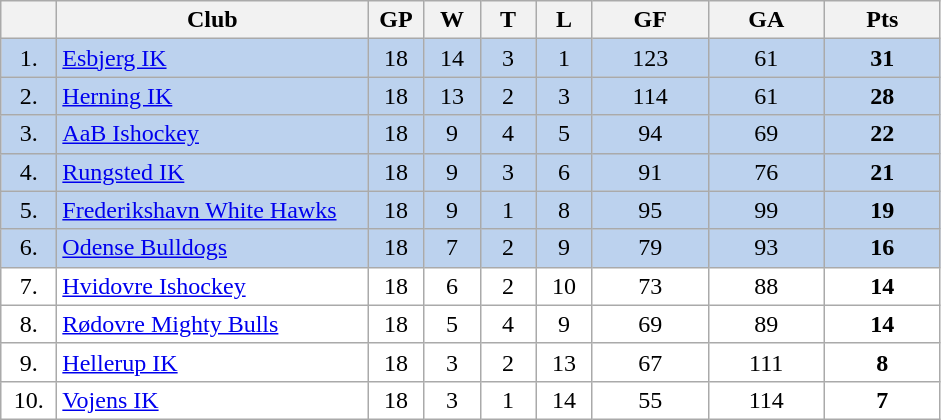<table class="wikitable">
<tr>
<th width="30"></th>
<th width="200">Club</th>
<th width="30">GP</th>
<th width="30">W</th>
<th width="30">T</th>
<th width="30">L</th>
<th width="70">GF</th>
<th width="70">GA</th>
<th width="70">Pts</th>
</tr>
<tr bgcolor="#BCD2EE" align="center">
<td>1.</td>
<td align="left"><a href='#'>Esbjerg IK</a></td>
<td>18</td>
<td>14</td>
<td>3</td>
<td>1</td>
<td>123</td>
<td>61</td>
<td><strong>31</strong></td>
</tr>
<tr bgcolor="#BCD2EE" align="center">
<td>2.</td>
<td align="left"><a href='#'>Herning IK</a></td>
<td>18</td>
<td>13</td>
<td>2</td>
<td>3</td>
<td>114</td>
<td>61</td>
<td><strong>28</strong></td>
</tr>
<tr bgcolor="#BCD2EE" align="center">
<td>3.</td>
<td align="left"><a href='#'>AaB Ishockey</a></td>
<td>18</td>
<td>9</td>
<td>4</td>
<td>5</td>
<td>94</td>
<td>69</td>
<td><strong>22</strong></td>
</tr>
<tr bgcolor="#BCD2EE" align="center">
<td>4.</td>
<td align="left"><a href='#'>Rungsted IK</a></td>
<td>18</td>
<td>9</td>
<td>3</td>
<td>6</td>
<td>91</td>
<td>76</td>
<td><strong>21</strong></td>
</tr>
<tr bgcolor="#BCD2EE" align="center">
<td>5.</td>
<td align="left"><a href='#'>Frederikshavn White Hawks</a></td>
<td>18</td>
<td>9</td>
<td>1</td>
<td>8</td>
<td>95</td>
<td>99</td>
<td><strong>19</strong></td>
</tr>
<tr bgcolor="#BCD2EE" align="center">
<td>6.</td>
<td align="left"><a href='#'>Odense Bulldogs</a></td>
<td>18</td>
<td>7</td>
<td>2</td>
<td>9</td>
<td>79</td>
<td>93</td>
<td><strong>16</strong></td>
</tr>
<tr bgcolor="#FFFFFF" align="center">
<td>7.</td>
<td align="left"><a href='#'>Hvidovre Ishockey</a></td>
<td>18</td>
<td>6</td>
<td>2</td>
<td>10</td>
<td>73</td>
<td>88</td>
<td><strong>14</strong></td>
</tr>
<tr bgcolor="#FFFFFF" align="center">
<td>8.</td>
<td align="left"><a href='#'>Rødovre Mighty Bulls</a></td>
<td>18</td>
<td>5</td>
<td>4</td>
<td>9</td>
<td>69</td>
<td>89</td>
<td><strong>14</strong></td>
</tr>
<tr bgcolor="#FFFFFF" align="center">
<td>9.</td>
<td align="left"><a href='#'>Hellerup IK</a></td>
<td>18</td>
<td>3</td>
<td>2</td>
<td>13</td>
<td>67</td>
<td>111</td>
<td><strong>8</strong></td>
</tr>
<tr bgcolor="#FFFFFF" align="center">
<td>10.</td>
<td align="left"><a href='#'>Vojens IK</a></td>
<td>18</td>
<td>3</td>
<td>1</td>
<td>14</td>
<td>55</td>
<td>114</td>
<td><strong>7</strong></td>
</tr>
</table>
